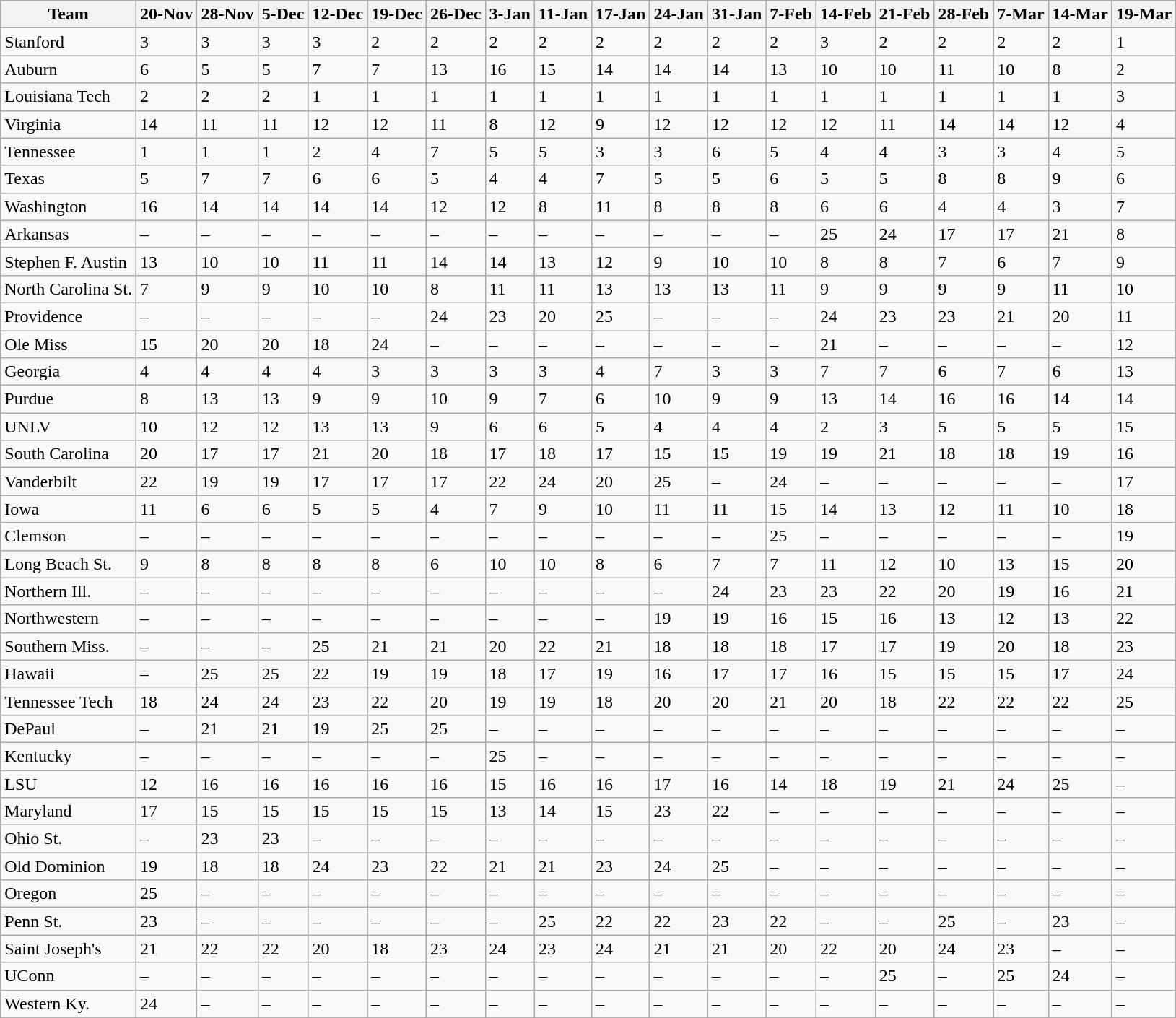<table class="wikitable sortable">
<tr>
<th>Team</th>
<th>20-Nov</th>
<th>28-Nov</th>
<th>5-Dec</th>
<th>12-Dec</th>
<th>19-Dec</th>
<th>26-Dec</th>
<th>3-Jan</th>
<th>11-Jan</th>
<th>17-Jan</th>
<th>24-Jan</th>
<th>31-Jan</th>
<th>7-Feb</th>
<th>14-Feb</th>
<th>21-Feb</th>
<th>28-Feb</th>
<th>7-Mar</th>
<th>14-Mar</th>
<th>19-Mar</th>
</tr>
<tr>
<td>Stanford</td>
<td>3</td>
<td>3</td>
<td>3</td>
<td>3</td>
<td>2</td>
<td>2</td>
<td>2</td>
<td>2</td>
<td>2</td>
<td>2</td>
<td>2</td>
<td>2</td>
<td>3</td>
<td>2</td>
<td>2</td>
<td>2</td>
<td>2</td>
<td>1</td>
</tr>
<tr>
<td>Auburn</td>
<td>6</td>
<td>5</td>
<td>5</td>
<td>7</td>
<td>7</td>
<td>13</td>
<td>16</td>
<td>15</td>
<td>14</td>
<td>14</td>
<td>14</td>
<td>13</td>
<td>10</td>
<td>10</td>
<td>11</td>
<td>10</td>
<td>8</td>
<td>2</td>
</tr>
<tr>
<td>Louisiana Tech</td>
<td>2</td>
<td>2</td>
<td>2</td>
<td>1</td>
<td>1</td>
<td>1</td>
<td>1</td>
<td>1</td>
<td>1</td>
<td>1</td>
<td>1</td>
<td>1</td>
<td>1</td>
<td>1</td>
<td>1</td>
<td>1</td>
<td>1</td>
<td>3</td>
</tr>
<tr>
<td>Virginia</td>
<td>14</td>
<td>11</td>
<td>11</td>
<td>12</td>
<td>12</td>
<td>11</td>
<td>8</td>
<td>12</td>
<td>9</td>
<td>12</td>
<td>12</td>
<td>12</td>
<td>12</td>
<td>11</td>
<td>14</td>
<td>14</td>
<td>12</td>
<td>4</td>
</tr>
<tr>
<td>Tennessee</td>
<td>1</td>
<td>1</td>
<td>1</td>
<td>2</td>
<td>4</td>
<td>7</td>
<td>5</td>
<td>5</td>
<td>3</td>
<td>3</td>
<td>6</td>
<td>5</td>
<td>4</td>
<td>4</td>
<td>3</td>
<td>3</td>
<td>4</td>
<td>5</td>
</tr>
<tr>
<td>Texas</td>
<td>5</td>
<td>7</td>
<td>7</td>
<td>6</td>
<td>6</td>
<td>5</td>
<td>4</td>
<td>4</td>
<td>7</td>
<td>5</td>
<td>5</td>
<td>6</td>
<td>5</td>
<td>5</td>
<td>8</td>
<td>8</td>
<td>9</td>
<td>6</td>
</tr>
<tr>
<td>Washington</td>
<td>16</td>
<td>14</td>
<td>14</td>
<td>14</td>
<td>14</td>
<td>12</td>
<td>12</td>
<td>8</td>
<td>11</td>
<td>8</td>
<td>8</td>
<td>8</td>
<td>6</td>
<td>6</td>
<td>4</td>
<td>4</td>
<td>3</td>
<td>7</td>
</tr>
<tr>
<td>Arkansas</td>
<td data-sort-value=99>–</td>
<td data-sort-value=99>–</td>
<td data-sort-value=99>–</td>
<td data-sort-value=99>–</td>
<td data-sort-value=99>–</td>
<td data-sort-value=99>–</td>
<td data-sort-value=99>–</td>
<td data-sort-value=99>–</td>
<td data-sort-value=99>–</td>
<td data-sort-value=99>–</td>
<td data-sort-value=99>–</td>
<td data-sort-value=99>–</td>
<td>25</td>
<td>24</td>
<td>17</td>
<td>17</td>
<td>21</td>
<td>8</td>
</tr>
<tr>
<td>Stephen F. Austin</td>
<td>13</td>
<td>10</td>
<td>10</td>
<td>11</td>
<td>11</td>
<td>14</td>
<td>14</td>
<td>13</td>
<td>12</td>
<td>9</td>
<td>10</td>
<td>10</td>
<td>8</td>
<td>8</td>
<td>7</td>
<td>6</td>
<td>7</td>
<td>9</td>
</tr>
<tr>
<td>North Carolina St.</td>
<td>7</td>
<td>9</td>
<td>9</td>
<td>10</td>
<td>10</td>
<td>8</td>
<td>11</td>
<td>11</td>
<td>13</td>
<td>13</td>
<td>13</td>
<td>11</td>
<td>9</td>
<td>9</td>
<td>9</td>
<td>9</td>
<td>11</td>
<td>10</td>
</tr>
<tr>
<td>Providence</td>
<td data-sort-value=99>–</td>
<td data-sort-value=99>–</td>
<td data-sort-value=99>–</td>
<td data-sort-value=99>–</td>
<td data-sort-value=99>–</td>
<td>24</td>
<td>23</td>
<td>20</td>
<td>25</td>
<td data-sort-value=99>–</td>
<td data-sort-value=99>–</td>
<td data-sort-value=99>–</td>
<td>24</td>
<td>23</td>
<td>23</td>
<td>21</td>
<td>20</td>
<td>11</td>
</tr>
<tr>
<td>Ole Miss</td>
<td>15</td>
<td>20</td>
<td>20</td>
<td>18</td>
<td>24</td>
<td data-sort-value=99>–</td>
<td data-sort-value=99>–</td>
<td data-sort-value=99>–</td>
<td data-sort-value=99>–</td>
<td data-sort-value=99>–</td>
<td data-sort-value=99>–</td>
<td data-sort-value=99>–</td>
<td>21</td>
<td data-sort-value=99>–</td>
<td data-sort-value=99>–</td>
<td data-sort-value=99>–</td>
<td data-sort-value=99>–</td>
<td>12</td>
</tr>
<tr>
<td>Georgia</td>
<td>4</td>
<td>4</td>
<td>4</td>
<td>4</td>
<td>3</td>
<td>3</td>
<td>3</td>
<td>3</td>
<td>4</td>
<td>7</td>
<td>3</td>
<td>3</td>
<td>7</td>
<td>7</td>
<td>6</td>
<td>7</td>
<td>6</td>
<td>13</td>
</tr>
<tr>
<td>Purdue</td>
<td>8</td>
<td>13</td>
<td>13</td>
<td>9</td>
<td>9</td>
<td>10</td>
<td>9</td>
<td>7</td>
<td>6</td>
<td>10</td>
<td>9</td>
<td>9</td>
<td>13</td>
<td>14</td>
<td>16</td>
<td>16</td>
<td>14</td>
<td>14</td>
</tr>
<tr>
<td>UNLV</td>
<td>10</td>
<td>12</td>
<td>12</td>
<td>13</td>
<td>13</td>
<td>9</td>
<td>6</td>
<td>6</td>
<td>5</td>
<td>4</td>
<td>4</td>
<td>4</td>
<td>2</td>
<td>3</td>
<td>5</td>
<td>5</td>
<td>5</td>
<td>15</td>
</tr>
<tr>
<td>South Carolina</td>
<td>20</td>
<td>17</td>
<td>17</td>
<td>21</td>
<td>20</td>
<td>18</td>
<td>17</td>
<td>18</td>
<td>17</td>
<td>15</td>
<td>15</td>
<td>19</td>
<td>19</td>
<td>21</td>
<td>18</td>
<td>18</td>
<td>19</td>
<td>16</td>
</tr>
<tr>
<td>Vanderbilt</td>
<td>22</td>
<td>19</td>
<td>19</td>
<td>17</td>
<td>17</td>
<td>17</td>
<td>22</td>
<td>24</td>
<td>20</td>
<td>25</td>
<td data-sort-value=99>–</td>
<td>24</td>
<td data-sort-value=99>–</td>
<td data-sort-value=99>–</td>
<td data-sort-value=99>–</td>
<td data-sort-value=99>–</td>
<td data-sort-value=99>–</td>
<td>17</td>
</tr>
<tr>
<td>Iowa</td>
<td>11</td>
<td>6</td>
<td>6</td>
<td>5</td>
<td>5</td>
<td>4</td>
<td>7</td>
<td>9</td>
<td>10</td>
<td>11</td>
<td>11</td>
<td>15</td>
<td>14</td>
<td>13</td>
<td>12</td>
<td>11</td>
<td>10</td>
<td>18</td>
</tr>
<tr>
<td>Clemson</td>
<td data-sort-value=99>–</td>
<td data-sort-value=99>–</td>
<td data-sort-value=99>–</td>
<td data-sort-value=99>–</td>
<td data-sort-value=99>–</td>
<td data-sort-value=99>–</td>
<td data-sort-value=99>–</td>
<td data-sort-value=99>–</td>
<td data-sort-value=99>–</td>
<td data-sort-value=99>–</td>
<td data-sort-value=99>–</td>
<td>25</td>
<td data-sort-value=99>–</td>
<td data-sort-value=99>–</td>
<td data-sort-value=99>–</td>
<td data-sort-value=99>–</td>
<td data-sort-value=99>–</td>
<td>19</td>
</tr>
<tr>
<td>Long Beach St.</td>
<td>9</td>
<td>8</td>
<td>8</td>
<td>8</td>
<td>8</td>
<td>6</td>
<td>10</td>
<td>10</td>
<td>8</td>
<td>6</td>
<td>7</td>
<td>7</td>
<td>11</td>
<td>12</td>
<td>10</td>
<td>13</td>
<td>15</td>
<td>20</td>
</tr>
<tr>
<td>Northern Ill.</td>
<td data-sort-value=99>–</td>
<td data-sort-value=99>–</td>
<td data-sort-value=99>–</td>
<td data-sort-value=99>–</td>
<td data-sort-value=99>–</td>
<td data-sort-value=99>–</td>
<td data-sort-value=99>–</td>
<td data-sort-value=99>–</td>
<td data-sort-value=99>–</td>
<td data-sort-value=99>–</td>
<td>24</td>
<td>23</td>
<td>23</td>
<td>22</td>
<td>20</td>
<td>19</td>
<td>16</td>
<td>21</td>
</tr>
<tr>
<td>Northwestern</td>
<td data-sort-value=99>–</td>
<td data-sort-value=99>–</td>
<td data-sort-value=99>–</td>
<td data-sort-value=99>–</td>
<td data-sort-value=99>–</td>
<td data-sort-value=99>–</td>
<td data-sort-value=99>–</td>
<td data-sort-value=99>–</td>
<td data-sort-value=99>–</td>
<td>19</td>
<td>19</td>
<td>16</td>
<td>15</td>
<td>16</td>
<td>13</td>
<td>12</td>
<td>13</td>
<td>22</td>
</tr>
<tr>
<td>Southern Miss.</td>
<td data-sort-value=99>–</td>
<td data-sort-value=99>–</td>
<td data-sort-value=99>–</td>
<td>25</td>
<td>21</td>
<td>21</td>
<td>20</td>
<td>22</td>
<td>21</td>
<td>18</td>
<td>18</td>
<td>18</td>
<td>17</td>
<td>17</td>
<td>19</td>
<td>20</td>
<td>18</td>
<td>23</td>
</tr>
<tr>
<td>Hawaii</td>
<td data-sort-value=99>–</td>
<td>25</td>
<td>25</td>
<td>22</td>
<td>19</td>
<td>19</td>
<td>18</td>
<td>17</td>
<td>19</td>
<td>16</td>
<td>17</td>
<td>17</td>
<td>16</td>
<td>15</td>
<td>15</td>
<td>15</td>
<td>17</td>
<td>24</td>
</tr>
<tr>
<td>Tennessee Tech</td>
<td>18</td>
<td>24</td>
<td>24</td>
<td>23</td>
<td>22</td>
<td>20</td>
<td>19</td>
<td>19</td>
<td>18</td>
<td>20</td>
<td>20</td>
<td>21</td>
<td>20</td>
<td>18</td>
<td>22</td>
<td>22</td>
<td>22</td>
<td>25</td>
</tr>
<tr>
<td>DePaul</td>
<td data-sort-value=99>–</td>
<td>21</td>
<td>21</td>
<td>19</td>
<td>25</td>
<td>25</td>
<td data-sort-value=99>–</td>
<td data-sort-value=99>–</td>
<td data-sort-value=99>–</td>
<td data-sort-value=99>–</td>
<td data-sort-value=99>–</td>
<td data-sort-value=99>–</td>
<td data-sort-value=99>–</td>
<td data-sort-value=99>–</td>
<td data-sort-value=99>–</td>
<td data-sort-value=99>–</td>
<td data-sort-value=99>–</td>
<td data-sort-value=99>–</td>
</tr>
<tr>
<td>Kentucky</td>
<td data-sort-value=99>–</td>
<td data-sort-value=99>–</td>
<td data-sort-value=99>–</td>
<td data-sort-value=99>–</td>
<td data-sort-value=99>–</td>
<td data-sort-value=99>–</td>
<td>25</td>
<td data-sort-value=99>–</td>
<td data-sort-value=99>–</td>
<td data-sort-value=99>–</td>
<td data-sort-value=99>–</td>
<td data-sort-value=99>–</td>
<td data-sort-value=99>–</td>
<td data-sort-value=99>–</td>
<td data-sort-value=99>–</td>
<td data-sort-value=99>–</td>
<td data-sort-value=99>–</td>
<td data-sort-value=99>–</td>
</tr>
<tr>
<td>LSU</td>
<td>12</td>
<td>16</td>
<td>16</td>
<td>16</td>
<td>16</td>
<td>16</td>
<td>15</td>
<td>16</td>
<td>16</td>
<td>17</td>
<td>16</td>
<td>14</td>
<td>18</td>
<td>19</td>
<td>21</td>
<td>24</td>
<td>25</td>
<td data-sort-value=99>–</td>
</tr>
<tr>
<td>Maryland</td>
<td>17</td>
<td>15</td>
<td>15</td>
<td>15</td>
<td>15</td>
<td>15</td>
<td>13</td>
<td>14</td>
<td>15</td>
<td>23</td>
<td>22</td>
<td data-sort-value=99>–</td>
<td data-sort-value=99>–</td>
<td data-sort-value=99>–</td>
<td data-sort-value=99>–</td>
<td data-sort-value=99>–</td>
<td data-sort-value=99>–</td>
<td data-sort-value=99>–</td>
</tr>
<tr>
<td>Ohio St.</td>
<td data-sort-value=99>–</td>
<td>23</td>
<td>23</td>
<td data-sort-value=99>–</td>
<td data-sort-value=99>–</td>
<td data-sort-value=99>–</td>
<td data-sort-value=99>–</td>
<td data-sort-value=99>–</td>
<td data-sort-value=99>–</td>
<td data-sort-value=99>–</td>
<td data-sort-value=99>–</td>
<td data-sort-value=99>–</td>
<td data-sort-value=99>–</td>
<td data-sort-value=99>–</td>
<td data-sort-value=99>–</td>
<td data-sort-value=99>–</td>
<td data-sort-value=99>–</td>
<td data-sort-value=99>–</td>
</tr>
<tr>
<td>Old Dominion</td>
<td>19</td>
<td>18</td>
<td>18</td>
<td>24</td>
<td>23</td>
<td>22</td>
<td>21</td>
<td>21</td>
<td>23</td>
<td>24</td>
<td>25</td>
<td data-sort-value=99>–</td>
<td data-sort-value=99>–</td>
<td data-sort-value=99>–</td>
<td data-sort-value=99>–</td>
<td data-sort-value=99>–</td>
<td data-sort-value=99>–</td>
<td data-sort-value=99>–</td>
</tr>
<tr>
<td>Oregon</td>
<td>25</td>
<td data-sort-value=99>–</td>
<td data-sort-value=99>–</td>
<td data-sort-value=99>–</td>
<td data-sort-value=99>–</td>
<td data-sort-value=99>–</td>
<td data-sort-value=99>–</td>
<td data-sort-value=99>–</td>
<td data-sort-value=99>–</td>
<td data-sort-value=99>–</td>
<td data-sort-value=99>–</td>
<td data-sort-value=99>–</td>
<td data-sort-value=99>–</td>
<td data-sort-value=99>–</td>
<td data-sort-value=99>–</td>
<td data-sort-value=99>–</td>
<td data-sort-value=99>–</td>
<td data-sort-value=99>–</td>
</tr>
<tr>
<td>Penn St.</td>
<td>23</td>
<td data-sort-value=99>–</td>
<td data-sort-value=99>–</td>
<td data-sort-value=99>–</td>
<td data-sort-value=99>–</td>
<td data-sort-value=99>–</td>
<td data-sort-value=99>–</td>
<td>25</td>
<td>22</td>
<td>22</td>
<td>23</td>
<td>22</td>
<td data-sort-value=99>–</td>
<td data-sort-value=99>–</td>
<td>25</td>
<td data-sort-value=99>–</td>
<td>23</td>
<td data-sort-value=99>–</td>
</tr>
<tr>
<td>Saint Joseph's</td>
<td>21</td>
<td>22</td>
<td>22</td>
<td>20</td>
<td>18</td>
<td>23</td>
<td>24</td>
<td>23</td>
<td>24</td>
<td>21</td>
<td>21</td>
<td>20</td>
<td>22</td>
<td>20</td>
<td>24</td>
<td>23</td>
<td data-sort-value=99>–</td>
<td data-sort-value=99>–</td>
</tr>
<tr>
<td>UConn</td>
<td data-sort-value=99>–</td>
<td data-sort-value=99>–</td>
<td data-sort-value=99>–</td>
<td data-sort-value=99>–</td>
<td data-sort-value=99>–</td>
<td data-sort-value=99>–</td>
<td data-sort-value=99>–</td>
<td data-sort-value=99>–</td>
<td data-sort-value=99>–</td>
<td data-sort-value=99>–</td>
<td data-sort-value=99>–</td>
<td data-sort-value=99>–</td>
<td data-sort-value=99>–</td>
<td>25</td>
<td data-sort-value=99>–</td>
<td>25</td>
<td>24</td>
<td data-sort-value=99>–</td>
</tr>
<tr>
<td>Western Ky.</td>
<td>24</td>
<td data-sort-value=99>–</td>
<td data-sort-value=99>–</td>
<td data-sort-value=99>–</td>
<td data-sort-value=99>–</td>
<td data-sort-value=99>–</td>
<td data-sort-value=99>–</td>
<td data-sort-value=99>–</td>
<td data-sort-value=99>–</td>
<td data-sort-value=99>–</td>
<td data-sort-value=99>–</td>
<td data-sort-value=99>–</td>
<td data-sort-value=99>–</td>
<td data-sort-value=99>–</td>
<td data-sort-value=99>–</td>
<td data-sort-value=99>–</td>
<td data-sort-value=99>–</td>
<td data-sort-value=99>–</td>
</tr>
</table>
